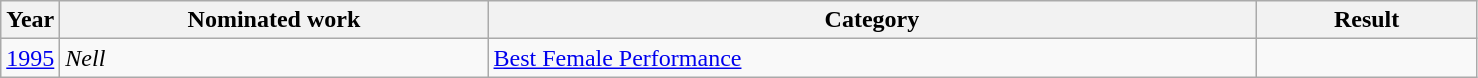<table class=wikitable>
<tr>
<th width=4%>Year</th>
<th width=29%>Nominated work</th>
<th width=52%>Category</th>
<th width=15%>Result</th>
</tr>
<tr>
<td align=center><a href='#'>1995</a></td>
<td><em>Nell</em></td>
<td><a href='#'>Best Female Performance</a></td>
<td></td>
</tr>
</table>
